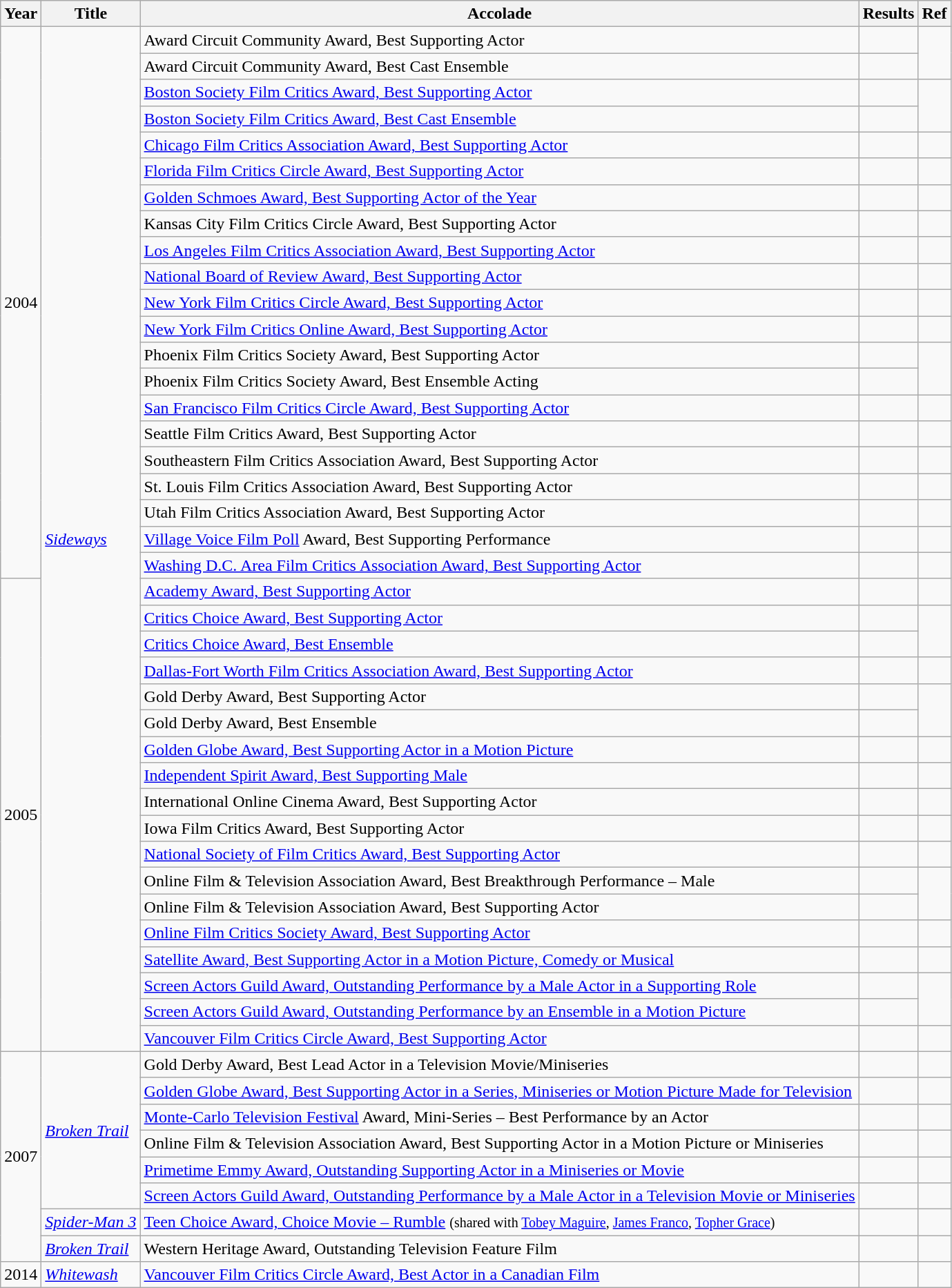<table class="wikitable">
<tr>
<th>Year</th>
<th>Title</th>
<th>Accolade</th>
<th>Results</th>
<th>Ref</th>
</tr>
<tr>
<td rowspan="21">2004</td>
<td rowspan="39"><em><a href='#'>Sideways</a></em></td>
<td>Award Circuit Community Award, Best Supporting Actor</td>
<td></td>
<td rowspan="2"></td>
</tr>
<tr>
<td>Award Circuit Community Award, Best Cast Ensemble</td>
<td></td>
</tr>
<tr>
<td><a href='#'>Boston Society Film Critics Award, Best Supporting Actor</a></td>
<td></td>
<td rowspan="2"></td>
</tr>
<tr>
<td><a href='#'>Boston Society Film Critics Award, Best Cast Ensemble</a></td>
<td></td>
</tr>
<tr>
<td><a href='#'>Chicago Film Critics Association Award, Best Supporting Actor</a></td>
<td></td>
<td></td>
</tr>
<tr>
<td><a href='#'>Florida Film Critics Circle Award, Best Supporting Actor</a></td>
<td></td>
<td></td>
</tr>
<tr>
<td><a href='#'>Golden Schmoes Award, Best Supporting Actor of the Year</a></td>
<td></td>
<td></td>
</tr>
<tr>
<td>Kansas City Film Critics Circle Award, Best Supporting Actor</td>
<td></td>
<td></td>
</tr>
<tr>
<td><a href='#'>Los Angeles Film Critics Association Award, Best Supporting Actor</a></td>
<td></td>
<td></td>
</tr>
<tr>
<td><a href='#'>National Board of Review Award, Best Supporting Actor</a></td>
<td></td>
<td></td>
</tr>
<tr>
<td><a href='#'>New York Film Critics Circle Award, Best Supporting Actor</a></td>
<td></td>
<td></td>
</tr>
<tr>
<td><a href='#'>New York Film Critics Online Award, Best Supporting Actor</a></td>
<td></td>
<td></td>
</tr>
<tr>
<td>Phoenix Film Critics Society Award, Best Supporting Actor</td>
<td></td>
<td rowspan="2"></td>
</tr>
<tr>
<td>Phoenix Film Critics Society Award, Best Ensemble Acting</td>
<td></td>
</tr>
<tr>
<td><a href='#'>San Francisco Film Critics Circle Award, Best Supporting Actor</a></td>
<td></td>
<td></td>
</tr>
<tr>
<td>Seattle Film Critics Award, Best Supporting Actor</td>
<td></td>
<td></td>
</tr>
<tr>
<td>Southeastern Film Critics Association Award, Best Supporting Actor</td>
<td></td>
<td></td>
</tr>
<tr>
<td>St. Louis Film Critics Association Award, Best Supporting Actor</td>
<td></td>
<td></td>
</tr>
<tr>
<td>Utah Film Critics Association Award, Best Supporting Actor</td>
<td></td>
<td></td>
</tr>
<tr>
<td><a href='#'>Village Voice Film Poll</a> Award, Best Supporting Performance</td>
<td></td>
<td></td>
</tr>
<tr>
<td><a href='#'>Washing D.C. Area Film Critics Association Award, Best Supporting Actor</a></td>
<td></td>
<td></td>
</tr>
<tr>
<td rowspan="18">2005</td>
<td><a href='#'>Academy Award, Best Supporting Actor</a></td>
<td></td>
<td></td>
</tr>
<tr>
<td><a href='#'>Critics Choice Award, Best Supporting Actor</a></td>
<td></td>
<td rowspan="2"></td>
</tr>
<tr>
<td><a href='#'>Critics Choice Award, Best Ensemble</a></td>
<td></td>
</tr>
<tr>
<td><a href='#'>Dallas-Fort Worth Film Critics Association Award, Best Supporting Actor</a></td>
<td></td>
<td></td>
</tr>
<tr>
<td>Gold Derby Award, Best Supporting Actor</td>
<td></td>
<td rowspan="2"></td>
</tr>
<tr>
<td>Gold Derby Award, Best Ensemble</td>
<td></td>
</tr>
<tr>
<td><a href='#'>Golden Globe Award, Best Supporting Actor in a Motion Picture</a></td>
<td></td>
<td></td>
</tr>
<tr>
<td><a href='#'>Independent Spirit Award, Best Supporting Male</a></td>
<td></td>
<td></td>
</tr>
<tr>
<td>International Online Cinema Award, Best Supporting Actor</td>
<td></td>
<td></td>
</tr>
<tr>
<td>Iowa Film Critics Award, Best Supporting Actor</td>
<td></td>
<td></td>
</tr>
<tr>
<td><a href='#'>National Society of Film Critics Award, Best Supporting Actor</a></td>
<td></td>
<td></td>
</tr>
<tr>
<td>Online Film & Television Association Award, Best Breakthrough Performance – Male</td>
<td></td>
<td rowspan="2"></td>
</tr>
<tr>
<td>Online Film & Television Association Award, Best Supporting Actor</td>
<td></td>
</tr>
<tr>
<td><a href='#'>Online Film Critics Society Award, Best Supporting Actor</a></td>
<td></td>
<td></td>
</tr>
<tr>
<td><a href='#'>Satellite Award, Best Supporting Actor in a Motion Picture, Comedy or Musical</a></td>
<td></td>
<td></td>
</tr>
<tr>
<td><a href='#'>Screen Actors Guild Award, Outstanding Performance by a Male Actor in a Supporting Role</a></td>
<td></td>
<td rowspan="2"></td>
</tr>
<tr>
<td><a href='#'>Screen Actors Guild Award, Outstanding Performance by an Ensemble in a Motion Picture</a></td>
<td></td>
</tr>
<tr>
<td><a href='#'>Vancouver Film Critics Circle Award, Best Supporting Actor</a></td>
<td></td>
<td></td>
</tr>
<tr>
<td rowspan="8">2007</td>
<td rowspan="6"><em><a href='#'>Broken Trail</a></em></td>
<td>Gold Derby Award, Best Lead Actor in a Television Movie/Miniseries</td>
<td></td>
<td></td>
</tr>
<tr>
<td><a href='#'>Golden Globe Award, Best Supporting Actor in a Series, Miniseries or Motion Picture Made for Television</a></td>
<td></td>
<td></td>
</tr>
<tr>
<td><a href='#'>Monte-Carlo Television Festival</a> Award, Mini-Series – Best Performance by an Actor</td>
<td></td>
<td></td>
</tr>
<tr>
<td>Online Film & Television Association Award, Best Supporting Actor in a Motion Picture or Miniseries</td>
<td></td>
<td></td>
</tr>
<tr>
<td><a href='#'>Primetime Emmy Award, Outstanding Supporting Actor in a Miniseries or Movie</a></td>
<td></td>
<td></td>
</tr>
<tr>
<td><a href='#'>Screen Actors Guild Award, Outstanding Performance by a Male Actor in a Television Movie or Miniseries</a></td>
<td></td>
<td></td>
</tr>
<tr>
<td><em><a href='#'>Spider-Man 3</a></em></td>
<td><a href='#'>Teen Choice Award, Choice Movie – Rumble</a> <small>(shared with <a href='#'>Tobey Maguire</a>, <a href='#'>James Franco</a>, <a href='#'>Topher Grace</a>)</small></td>
<td></td>
<td></td>
</tr>
<tr>
<td><em><a href='#'>Broken Trail</a></em></td>
<td>Western Heritage Award, Outstanding Television Feature Film</td>
<td></td>
<td></td>
</tr>
<tr>
<td>2014</td>
<td><em><a href='#'>Whitewash</a></em></td>
<td><a href='#'>Vancouver Film Critics Circle Award, Best Actor in a Canadian Film</a></td>
<td></td>
<td></td>
</tr>
</table>
